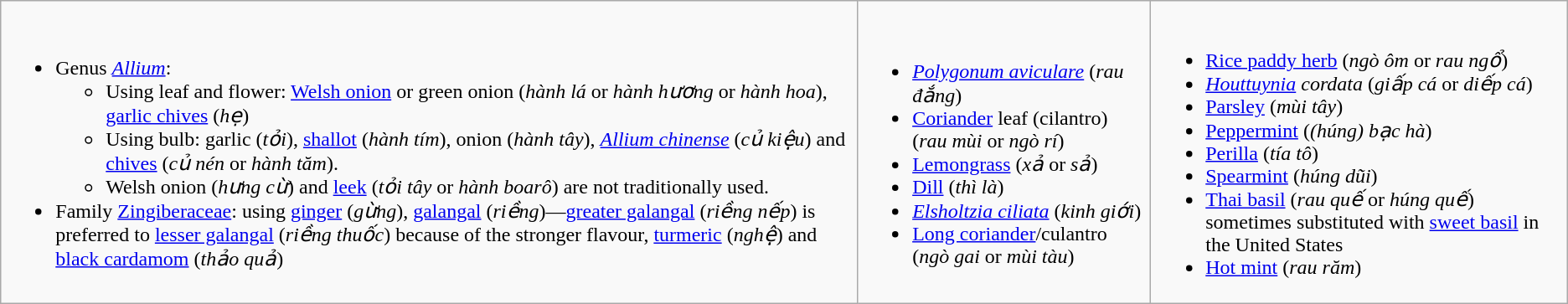<table class="wikitable">
<tr>
<td><br><ul><li>Genus <em><a href='#'>Allium</a></em>:<ul><li>Using leaf and flower: <a href='#'>Welsh onion</a> or green onion (<em>hành lá</em> or <em>hành hương</em> or <em>hành hoa</em>), <a href='#'>garlic chives</a> (<em>hẹ</em>)</li><li>Using bulb: garlic (<em>tỏi</em>), <a href='#'>shallot</a> (<em>hành tím</em>), onion (<em>hành tây</em>), <em><a href='#'>Allium chinense</a></em> (<em>củ kiệu</em>) and <a href='#'>chives</a> (<em>củ nén</em> or <em>hành tăm</em>).</li><li>Welsh onion (<em>hưng cừ</em>) and <a href='#'>leek</a> (<em>tỏi tây</em> or <em>hành boarô</em>) are not traditionally used.</li></ul></li><li>Family <a href='#'>Zingiberaceae</a>: using <a href='#'>ginger</a> (<em>gừng</em>), <a href='#'>galangal</a> (<em>riềng</em>)—<a href='#'>greater galangal</a> (<em>riềng nếp</em>) is preferred to <a href='#'>lesser galangal</a> (<em>riềng thuốc</em>) because of the stronger flavour, <a href='#'>turmeric</a> (<em>nghệ</em>) and <a href='#'>black cardamom</a> (<em>thảo quả</em>)</li></ul></td>
<td><br><ul><li><em><a href='#'>Polygonum aviculare</a></em> (<em>rau đắng</em>)</li><li><a href='#'>Coriander</a> leaf (cilantro) (<em>rau mùi</em> or <em>ngò rí</em>)</li><li><a href='#'>Lemongrass</a> (<em>xả</em> or <em>sả</em>)</li><li><a href='#'>Dill</a> (<em>thì là</em>)</li><li><em><a href='#'>Elsholtzia ciliata</a></em> (<em>kinh giới</em>)</li><li><a href='#'>Long coriander</a>/culantro (<em>ngò gai</em> or <em>mùi tàu</em>)</li></ul></td>
<td><br><ul><li><a href='#'>Rice paddy herb</a> (<em>ngò ôm</em> or <em>rau ngổ</em>)</li><li><em><a href='#'>Houttuynia</a> cordata</em> (<em>giấp cá</em> or <em>diếp cá</em>)</li><li><a href='#'>Parsley</a> (<em>mùi tây</em>)</li><li><a href='#'>Peppermint</a> (<em>(húng) bạc hà</em>)</li><li><a href='#'>Perilla</a> (<em>tía tô</em>)</li><li><a href='#'>Spearmint</a> (<em>húng dũi</em>)</li><li><a href='#'>Thai basil</a> (<em>rau quế</em> or <em>húng quế</em>) sometimes substituted with <a href='#'>sweet basil</a> in the United States</li><li><a href='#'>Hot mint</a> (<em>rau răm</em>)</li></ul></td>
</tr>
</table>
